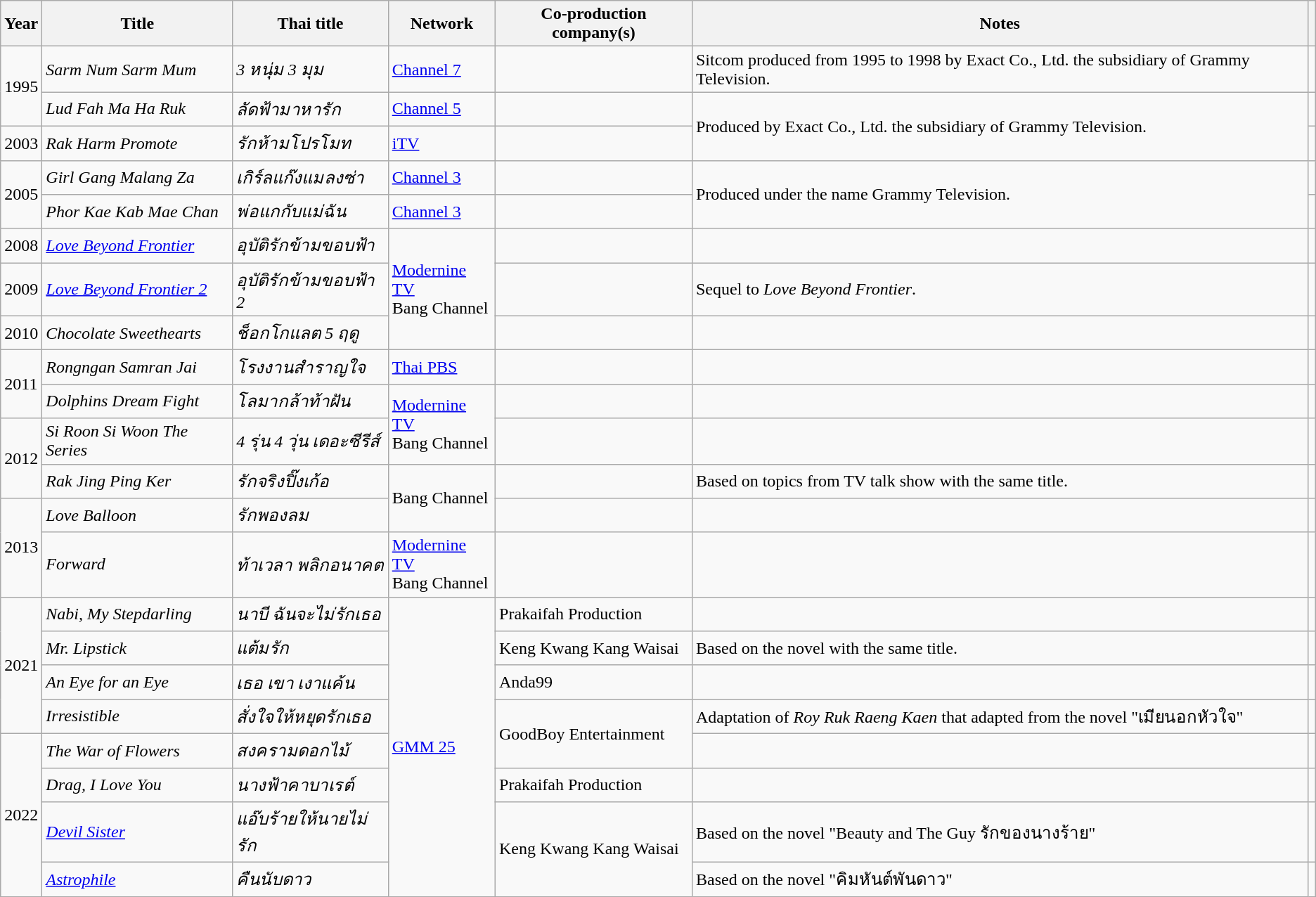<table class="wikitable plainrowheaders sortable">
<tr>
<th>Year</th>
<th>Title</th>
<th> Thai title</th>
<th>Network</th>
<th class="unsortable">Co-production company(s)</th>
<th class="unsortable">Notes</th>
<th class="unsortable"></th>
</tr>
<tr>
<td rowspan="2">1995</td>
<td><em>Sarm Num Sarm Mum</em></td>
<td><em><abbr>3 หนุ่ม 3 มุม</abbr></em></td>
<td><a href='#'>Channel 7</a></td>
<td></td>
<td>Sitcom produced from 1995 to 1998 by Exact Co., Ltd. the subsidiary of Grammy Television.</td>
<td></td>
</tr>
<tr>
<td><em>Lud Fah Ma Ha Ruk</em></td>
<td><em><abbr>ลัดฟ้ามาหารัก</abbr></em></td>
<td><a href='#'>Channel 5</a></td>
<td></td>
<td rowspan="2">Produced by Exact Co., Ltd. the subsidiary of Grammy Television.</td>
<td></td>
</tr>
<tr>
<td>2003</td>
<td><em>Rak Harm Promote</em></td>
<td><em><abbr>รักห้ามโปรโมท</abbr></em></td>
<td><a href='#'>iTV</a></td>
<td></td>
<td></td>
</tr>
<tr>
<td rowspan="2">2005</td>
<td><em>Girl Gang Malang Za</em></td>
<td data-sort-value="กิเ"><em><abbr>เกิร์ลแก๊งแมลงซ่า</abbr></em></td>
<td><a href='#'>Channel 3</a></td>
<td></td>
<td rowspan="2">Produced under the name Grammy Television.</td>
<td></td>
</tr>
<tr>
<td><em>Phor Kae Kab Mae Chan</em></td>
<td><em><abbr>พ่อแกกับแม่ฉัน</abbr></em></td>
<td><a href='#'>Channel 3</a></td>
<td></td>
<td></td>
</tr>
<tr>
<td>2008</td>
<td><em><a href='#'>Love Beyond Frontier</a></em></td>
<td><em>อุบัติรักข้ามขอบฟ้า</em></td>
<td rowspan="3"><a href='#'>Modernine TV</a><br>Bang Channel</td>
<td></td>
<td></td>
<td></td>
</tr>
<tr>
<td>2009</td>
<td><em><a href='#'>Love Beyond Frontier 2</a></em></td>
<td><em>อุบัติรักข้ามขอบฟ้า 2</em></td>
<td></td>
<td>Sequel to <em>Love Beyond Frontier</em>.</td>
<td></td>
</tr>
<tr>
<td>2010</td>
<td><em>Chocolate Sweethearts</em></td>
<td><em>ช็อกโกแลต 5 ฤดู</em></td>
<td></td>
<td></td>
<td></td>
</tr>
<tr>
<td rowspan="2">2011</td>
<td><em>Rongngan Samran Jai</em></td>
<td data-sort-value="รโ"><em>โรงงานสำราญใจ</em></td>
<td><a href='#'>Thai PBS</a></td>
<td></td>
<td></td>
<td></td>
</tr>
<tr>
<td><em>Dolphins Dream Fight</em></td>
<td data-sort-value="ลโ"><em>โลมากล้าท้าฝัน</em></td>
<td rowspan="2"><a href='#'>Modernine TV</a><br>Bang Channel</td>
<td></td>
<td></td>
<td></td>
</tr>
<tr>
<td rowspan="2">2012</td>
<td><em>Si Roon Si Woon The Series</em></td>
<td><em><abbr>4 รุ่น 4 วุ่น เดอะซีรีส์</abbr></em></td>
<td></td>
<td></td>
<td></td>
</tr>
<tr>
<td><em>Rak Jing Ping Ker</em></td>
<td><em><abbr>รักจริงปิ๊งเก้อ</abbr></em></td>
<td rowspan="2">Bang Channel</td>
<td></td>
<td>Based on topics from TV talk show with the same title.</td>
<td></td>
</tr>
<tr>
<td rowspan="2">2013</td>
<td><em>Love Balloon</em></td>
<td><em>รักพองลม</em></td>
<td></td>
<td></td>
<td></td>
</tr>
<tr>
<td><em>Forward</em></td>
<td><em>ท้าเวลา พลิกอนาคต</em></td>
<td><a href='#'>Modernine TV</a><br>Bang Channel</td>
<td></td>
<td></td>
<td></td>
</tr>
<tr>
<td rowspan="4">2021</td>
<td><em>Nabi, My Stepdarling</em></td>
<td><em>นาบี ฉันจะไม่รักเธอ</em></td>
<td rowspan="8"><a href='#'>GMM 25</a></td>
<td>Prakaifah Production</td>
<td></td>
<td></td>
</tr>
<tr>
<td><em>Mr. Lipstick</em></td>
<td><em>แต้มรัก</em></td>
<td>Keng Kwang Kang Waisai</td>
<td>Based on the novel with the same title.</td>
<td></td>
</tr>
<tr>
<td><em>An Eye for an Eye</em></td>
<td><em>เธอ เขา เงาแค้น</em></td>
<td>Anda99</td>
<td></td>
<td></td>
</tr>
<tr>
<td><em>Irresistible</em></td>
<td><em>สั่งใจให้หยุดรักเธอ</em></td>
<td rowspan="2">GoodBoy Entertainment</td>
<td>Adaptation of <em>Roy Ruk Raeng Kaen</em> that adapted from the novel "เมียนอกหัวใจ"</td>
<td></td>
</tr>
<tr>
<td rowspan="4">2022</td>
<td><em>The War of Flowers</em></td>
<td><em>สงครามดอกไม้</em></td>
<td></td>
<td></td>
</tr>
<tr>
<td><em>Drag, I Love You</em></td>
<td><em>นางฟ้าคาบาเรต์</em></td>
<td>Prakaifah Production</td>
<td></td>
<td></td>
</tr>
<tr>
<td><em><a href='#'>Devil Sister</a></em></td>
<td><em>แอ๊บร้ายให้นายไม่รัก</em></td>
<td rowspan="2">Keng Kwang Kang Waisai</td>
<td>Based on the novel "Beauty and The Guy รักของนางร้าย"</td>
<td></td>
</tr>
<tr>
<td><em><a href='#'>Astrophile</a></em></td>
<td><em>คืนนับดาว</em></td>
<td>Based on the novel "คิมหันต์พันดาว"</td>
<td></td>
</tr>
</table>
